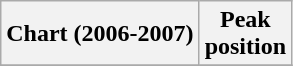<table class="wikitable sortable plainrowheaders" style="text-align:center">
<tr>
<th scope="col">Chart (2006-2007)</th>
<th scope="col">Peak<br>position</th>
</tr>
<tr>
</tr>
</table>
